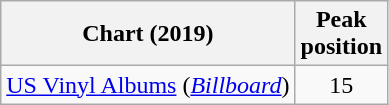<table class="wikitable sortable plainrowheaders" style="text-align:center">
<tr>
<th scope="col">Chart (2019)</th>
<th scope="col">Peak<br>position</th>
</tr>
<tr>
<td><a href='#'>US Vinyl Albums</a> (<em><a href='#'>Billboard</a></em>)</td>
<td>15</td>
</tr>
</table>
